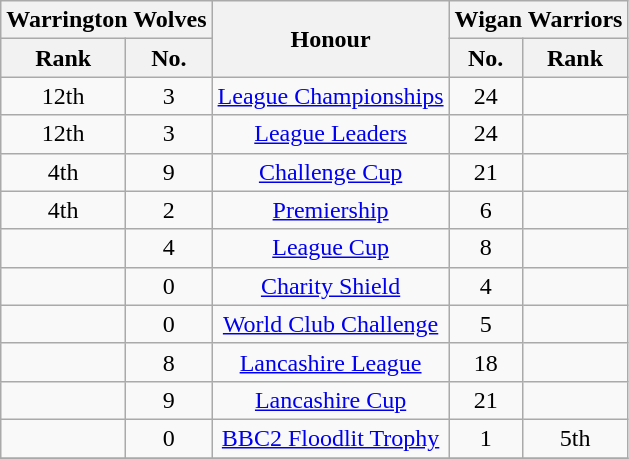<table class="wikitable" style="text-align:center">
<tr>
<th colspan="2">Warrington Wolves</th>
<th rowspan="2">Honour</th>
<th colspan="2">Wigan Warriors</th>
</tr>
<tr>
<th>Rank</th>
<th>No.</th>
<th>No.</th>
<th>Rank</th>
</tr>
<tr>
<td>12th</td>
<td>3</td>
<td><a href='#'>League Championships</a></td>
<td>24</td>
<td></td>
</tr>
<tr>
<td>12th</td>
<td>3</td>
<td><a href='#'>League Leaders</a></td>
<td>24</td>
<td></td>
</tr>
<tr>
<td>4th</td>
<td>9</td>
<td><a href='#'>Challenge Cup</a></td>
<td>21</td>
<td></td>
</tr>
<tr>
<td>4th</td>
<td>2</td>
<td><a href='#'>Premiership</a></td>
<td>6</td>
<td></td>
</tr>
<tr>
<td></td>
<td>4</td>
<td><a href='#'>League Cup</a></td>
<td>8</td>
<td></td>
</tr>
<tr>
<td></td>
<td>0</td>
<td><a href='#'>Charity Shield</a></td>
<td>4</td>
<td></td>
</tr>
<tr>
<td></td>
<td>0</td>
<td><a href='#'>World Club Challenge</a></td>
<td>5</td>
<td></td>
</tr>
<tr>
<td></td>
<td>8</td>
<td><a href='#'>Lancashire League</a></td>
<td>18</td>
<td></td>
</tr>
<tr>
<td></td>
<td>9</td>
<td><a href='#'>Lancashire Cup</a></td>
<td>21</td>
<td></td>
</tr>
<tr>
<td></td>
<td>0</td>
<td><a href='#'>BBC2 Floodlit Trophy</a></td>
<td>1</td>
<td>5th</td>
</tr>
<tr>
</tr>
</table>
